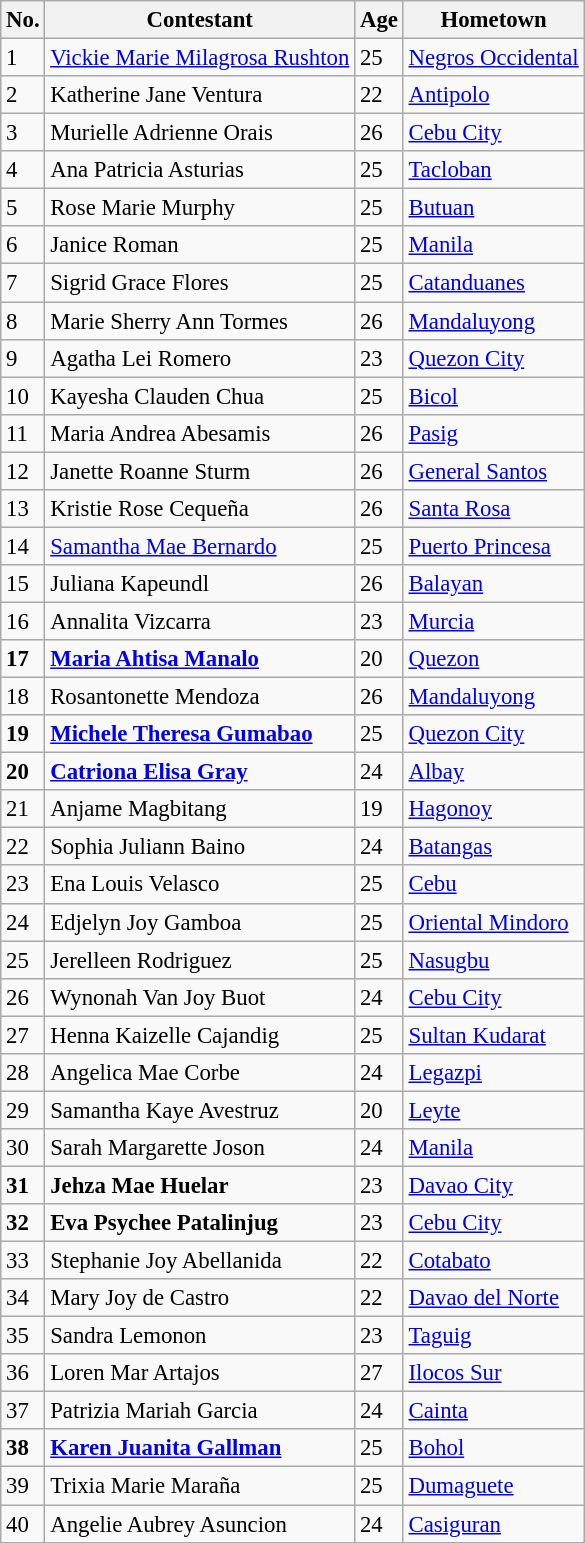<table class="wikitable sortable" style="font-size:95%;">
<tr>
<th>No.</th>
<th>Contestant</th>
<th>Age</th>
<th>Hometown</th>
</tr>
<tr>
<td>1</td>
<td><a href='#'>Vickie Marie Milagrosa Rushton</a></td>
<td>25</td>
<td><a href='#'>Negros Occidental</a></td>
</tr>
<tr>
<td>2</td>
<td>Katherine Jane Ventura</td>
<td>22</td>
<td><a href='#'>Antipolo</a></td>
</tr>
<tr>
<td>3</td>
<td>Murielle Adrienne Orais</td>
<td>26</td>
<td><a href='#'>Cebu City</a></td>
</tr>
<tr>
<td>4</td>
<td>Ana Patricia Asturias</td>
<td>25</td>
<td><a href='#'>Tacloban</a></td>
</tr>
<tr>
<td>5</td>
<td>Rose Marie Murphy</td>
<td>25</td>
<td><a href='#'>Butuan</a></td>
</tr>
<tr>
<td>6</td>
<td>Janice Roman</td>
<td>25</td>
<td><a href='#'>Manila</a></td>
</tr>
<tr>
<td>7</td>
<td>Sigrid Grace Flores</td>
<td>25</td>
<td><a href='#'>Catanduanes</a></td>
</tr>
<tr>
<td>8</td>
<td>Marie Sherry Ann Tormes</td>
<td>26</td>
<td><a href='#'>Mandaluyong</a></td>
</tr>
<tr>
<td>9</td>
<td>Agatha Lei Romero</td>
<td>23</td>
<td><a href='#'>Quezon City</a></td>
</tr>
<tr>
<td>10</td>
<td>Kayesha Clauden Chua</td>
<td>25</td>
<td><a href='#'>Bicol</a></td>
</tr>
<tr>
<td>11</td>
<td>Maria Andrea Abesamis</td>
<td>26</td>
<td><a href='#'>Pasig</a></td>
</tr>
<tr>
<td>12</td>
<td>Janette Roanne Sturm</td>
<td>26</td>
<td><a href='#'>General Santos</a></td>
</tr>
<tr>
<td>13</td>
<td>Kristie Rose Cequeña</td>
<td>26</td>
<td><a href='#'>Santa Rosa</a></td>
</tr>
<tr>
<td>14</td>
<td><a href='#'>Samantha Mae Bernardo</a></td>
<td>25</td>
<td><a href='#'>Puerto Princesa</a></td>
</tr>
<tr>
<td>15</td>
<td>Juliana Kapeundl</td>
<td>26</td>
<td><a href='#'>Balayan</a></td>
</tr>
<tr>
<td>16</td>
<td>Annalita Vizcarra</td>
<td>23</td>
<td><a href='#'>Murcia</a></td>
</tr>
<tr>
<td><strong>17</strong></td>
<td><strong><a href='#'>Maria Ahtisa Manalo</a></strong></td>
<td>20</td>
<td><a href='#'>Quezon</a></td>
</tr>
<tr>
<td>18</td>
<td>Rosantonette Mendoza</td>
<td>26</td>
<td><a href='#'>Mandaluyong</a></td>
</tr>
<tr>
<td><strong>19</strong></td>
<td><strong><a href='#'>Michele Theresa Gumabao</a></strong></td>
<td>25</td>
<td><a href='#'>Quezon City</a></td>
</tr>
<tr>
<td><strong>20</strong></td>
<td><strong><a href='#'>Catriona Elisa Gray</a></strong></td>
<td>24</td>
<td><a href='#'>Albay</a></td>
</tr>
<tr>
<td>21</td>
<td>Anjame Magbitang</td>
<td>19</td>
<td><a href='#'>Hagonoy</a></td>
</tr>
<tr>
<td>22</td>
<td>Sophia Juliann Baino</td>
<td>24</td>
<td><a href='#'>Batangas</a></td>
</tr>
<tr>
<td>23</td>
<td>Ena Louis Velasco</td>
<td>25</td>
<td><a href='#'>Cebu</a></td>
</tr>
<tr>
<td>24</td>
<td>Edjelyn Joy Gamboa</td>
<td>25</td>
<td><a href='#'>Oriental Mindoro</a></td>
</tr>
<tr>
<td>25</td>
<td>Jerelleen Rodriguez</td>
<td>25</td>
<td><a href='#'>Nasugbu</a></td>
</tr>
<tr>
<td>26</td>
<td>Wynonah Van Joy Buot</td>
<td>24</td>
<td><a href='#'>Cebu City</a></td>
</tr>
<tr>
<td>27</td>
<td>Henna Kaizelle Cajandig</td>
<td>25</td>
<td><a href='#'>Sultan Kudarat</a></td>
</tr>
<tr>
<td>28</td>
<td>Angelica Mae Corbe</td>
<td>24</td>
<td><a href='#'>Legazpi</a></td>
</tr>
<tr>
<td>29</td>
<td>Samantha Kaye Avestruz</td>
<td>20</td>
<td><a href='#'>Leyte</a></td>
</tr>
<tr>
<td>30</td>
<td>Sarah Margarette Joson</td>
<td>24</td>
<td><a href='#'>Manila</a></td>
</tr>
<tr>
<td><strong>31</strong></td>
<td><strong>Jehza Mae Huelar</strong></td>
<td>23</td>
<td><a href='#'>Davao City</a></td>
</tr>
<tr>
<td><strong>32</strong></td>
<td><strong>Eva Psychee Patalinjug</strong></td>
<td>23</td>
<td><a href='#'>Cebu City</a></td>
</tr>
<tr>
<td>33</td>
<td>Stephanie Joy Abellanida</td>
<td>22</td>
<td><a href='#'>Cotabato</a></td>
</tr>
<tr>
<td>34</td>
<td>Mary Joy de Castro</td>
<td>22</td>
<td><a href='#'>Davao del Norte</a></td>
</tr>
<tr>
<td>35</td>
<td>Sandra Lemonon</td>
<td>23</td>
<td><a href='#'>Taguig</a></td>
</tr>
<tr>
<td>36</td>
<td>Loren Mar Artajos</td>
<td>27</td>
<td><a href='#'>Ilocos Sur</a></td>
</tr>
<tr>
<td>37</td>
<td>Patrizia Mariah Garcia</td>
<td>24</td>
<td><a href='#'>Cainta</a></td>
</tr>
<tr>
<td><strong>38</strong></td>
<td><strong><a href='#'>Karen Juanita Gallman</a></strong></td>
<td>25</td>
<td><a href='#'>Bohol</a></td>
</tr>
<tr>
<td>39</td>
<td>Trixia Marie Maraña</td>
<td>25</td>
<td><a href='#'>Dumaguete</a></td>
</tr>
<tr>
<td>40</td>
<td>Angelie Aubrey Asuncion</td>
<td>24</td>
<td><a href='#'>Casiguran</a></td>
</tr>
</table>
